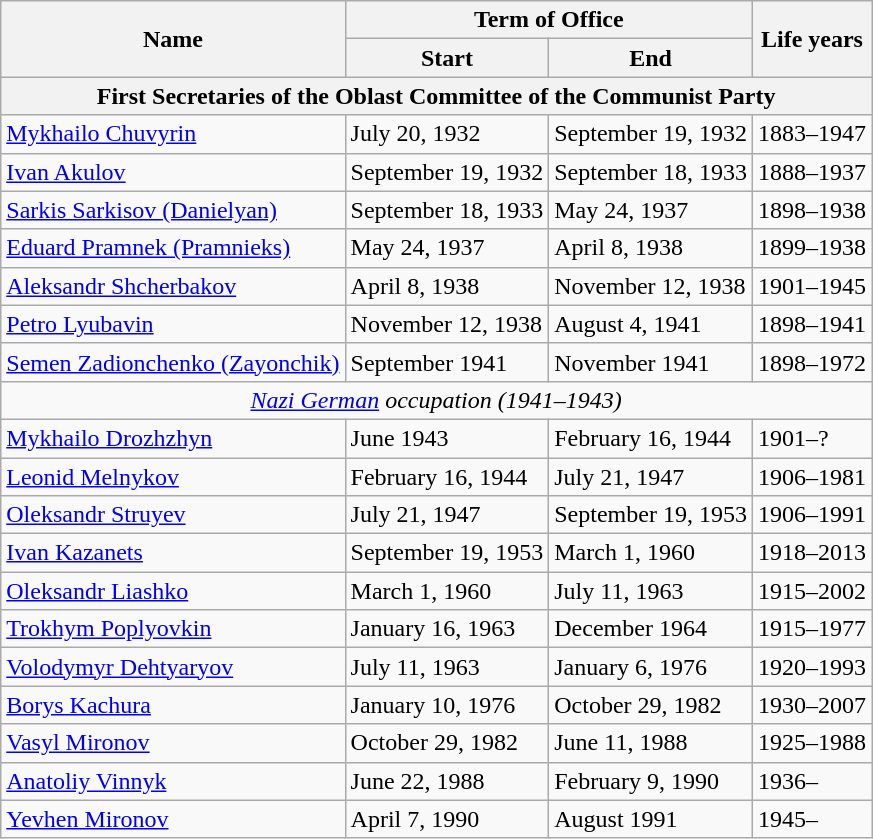<table class="wikitable">
<tr>
<th rowspan="2">Name</th>
<th colspan="2">Term of Office</th>
<th rowspan="2">Life years</th>
</tr>
<tr>
<th>Start</th>
<th>End</th>
</tr>
<tr>
<th colspan="4">First Secretaries of the Oblast Committee of the Communist Party</th>
</tr>
<tr>
<td><a href='#'>Mykhailo Chuvyrin</a></td>
<td>July 20, 1932</td>
<td>September 19, 1932</td>
<td>1883–1947</td>
</tr>
<tr>
<td><a href='#'>Ivan Akulov</a></td>
<td>September 19, 1932</td>
<td>September 18, 1933</td>
<td>1888–1937</td>
</tr>
<tr>
<td><a href='#'>Sarkis Sarkisov (Danielyan)</a></td>
<td>September 18, 1933</td>
<td>May 24, 1937</td>
<td>1898–1938</td>
</tr>
<tr>
<td><a href='#'>Eduard Pramnek (Pramnieks)</a></td>
<td>May 24, 1937</td>
<td>April 8, 1938</td>
<td>1899–1938</td>
</tr>
<tr>
<td><a href='#'>Aleksandr Shcherbakov</a></td>
<td>April 8, 1938</td>
<td>November 12, 1938</td>
<td>1901–1945</td>
</tr>
<tr>
<td><a href='#'>Petro Lyubavin</a></td>
<td>November 12, 1938</td>
<td>August 4, 1941</td>
<td>1898–1941</td>
</tr>
<tr>
<td><a href='#'>Semen Zadionchenko (Zayonchik)</a></td>
<td>September 1941</td>
<td>November 1941</td>
<td>1898–1972</td>
</tr>
<tr>
<td colspan="4" align=center><em><a href='#'>Nazi German</a> occupation (1941–1943)</em></td>
</tr>
<tr>
<td><a href='#'>Mykhailo Drozhzhyn</a></td>
<td>June 1943</td>
<td>February 16, 1944</td>
<td>1901–?</td>
</tr>
<tr>
<td><a href='#'>Leonid Melnykov</a></td>
<td>February 16, 1944</td>
<td>July 21, 1947</td>
<td>1906–1981</td>
</tr>
<tr>
<td><a href='#'>Oleksandr Struyev</a></td>
<td>July 21, 1947</td>
<td>September 19, 1953</td>
<td>1906–1991</td>
</tr>
<tr>
<td><a href='#'>Ivan Kazanets</a></td>
<td>September 19, 1953</td>
<td>March 1, 1960</td>
<td>1918–2013</td>
</tr>
<tr>
<td><a href='#'>Oleksandr Liashko</a></td>
<td>March 1, 1960</td>
<td>July 11, 1963</td>
<td>1915–2002</td>
</tr>
<tr>
<td><a href='#'>Trokhym Poplyovkin</a></td>
<td>January 16, 1963</td>
<td>December 1964</td>
<td>1915–1977</td>
</tr>
<tr>
<td><a href='#'>Volodymyr Dehtyaryov</a></td>
<td>July 11, 1963</td>
<td>January 6, 1976</td>
<td>1920–1993</td>
</tr>
<tr>
<td><a href='#'>Borys Kachura</a></td>
<td>January 10, 1976</td>
<td>October 29, 1982</td>
<td>1930–2007</td>
</tr>
<tr>
<td><a href='#'>Vasyl Mironov</a></td>
<td>October 29, 1982</td>
<td>June 11, 1988</td>
<td>1925–1988</td>
</tr>
<tr>
<td><a href='#'>Anatoliy Vinnyk</a></td>
<td>June 22, 1988</td>
<td>February 9, 1990</td>
<td>1936–</td>
</tr>
<tr>
<td><a href='#'>Yevhen Mironov</a></td>
<td>April 7, 1990</td>
<td>August 1991</td>
<td>1945–</td>
</tr>
</table>
